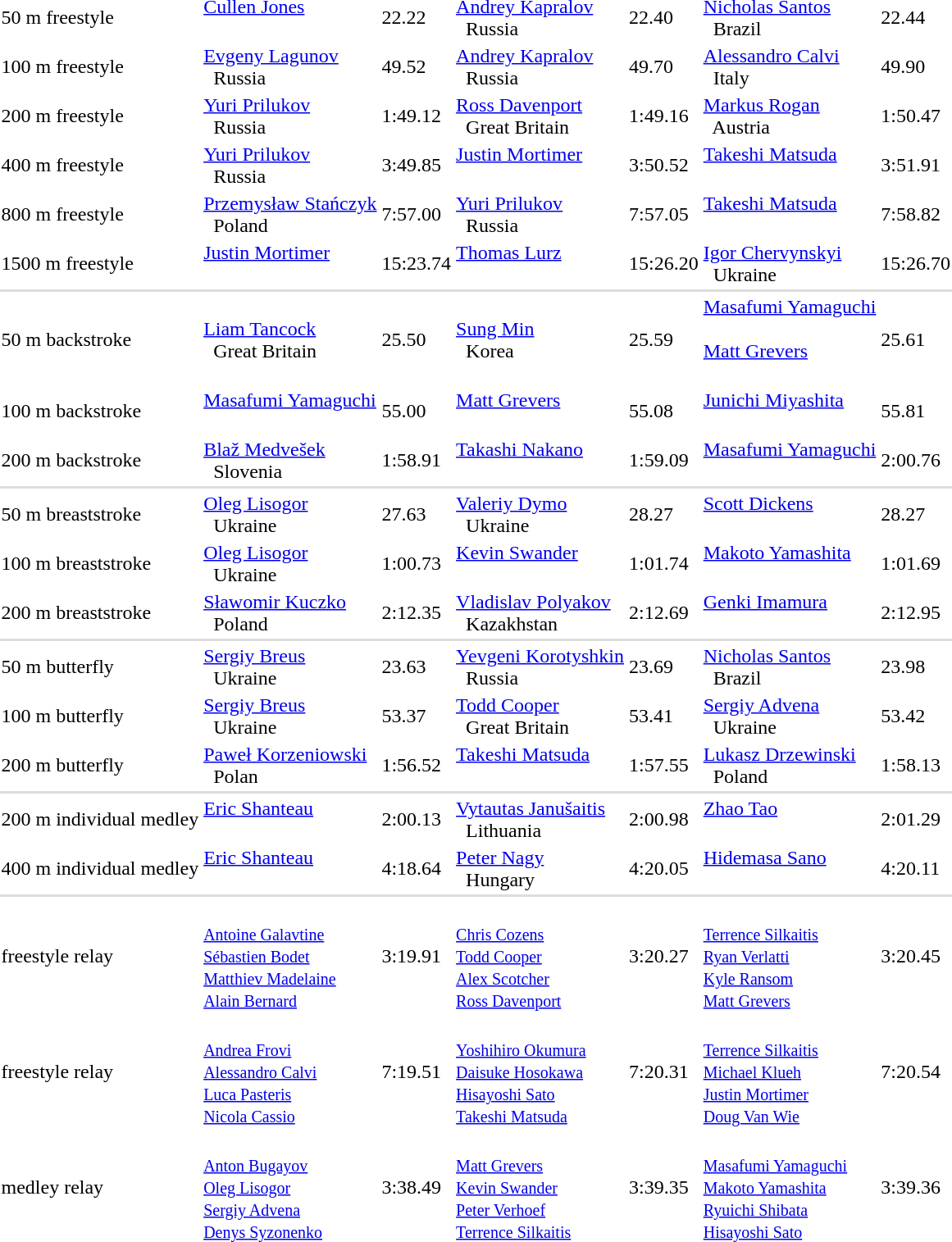<table>
<tr>
<td>50 m freestyle</td>
<td><a href='#'>Cullen Jones</a><br>  </td>
<td>22.22</td>
<td><a href='#'>Andrey Kapralov</a><br>   Russia</td>
<td>22.40</td>
<td><a href='#'>Nicholas Santos</a><br>   Brazil</td>
<td>22.44</td>
</tr>
<tr>
<td>100 m freestyle</td>
<td><a href='#'>Evgeny Lagunov</a><br>   Russia</td>
<td>49.52</td>
<td><a href='#'>Andrey Kapralov</a><br>   Russia</td>
<td>49.70</td>
<td><a href='#'>Alessandro Calvi</a><br>   Italy</td>
<td>49.90</td>
</tr>
<tr>
<td>200 m freestyle</td>
<td><a href='#'>Yuri Prilukov</a><br>   Russia</td>
<td>1:49.12</td>
<td><a href='#'>Ross Davenport</a><br>   Great Britain</td>
<td>1:49.16</td>
<td><a href='#'>Markus Rogan</a><br>   Austria</td>
<td>1:50.47</td>
</tr>
<tr>
<td>400 m freestyle</td>
<td><a href='#'>Yuri Prilukov</a><br>   Russia</td>
<td>3:49.85</td>
<td><a href='#'>Justin Mortimer</a><br>  </td>
<td>3:50.52</td>
<td><a href='#'>Takeshi Matsuda</a><br>  </td>
<td>3:51.91</td>
</tr>
<tr>
<td>800 m freestyle</td>
<td><a href='#'>Przemysław Stańczyk</a><br>   Poland</td>
<td>7:57.00</td>
<td><a href='#'>Yuri Prilukov</a><br>   Russia</td>
<td>7:57.05</td>
<td><a href='#'>Takeshi Matsuda</a><br>  </td>
<td>7:58.82</td>
</tr>
<tr>
<td>1500 m freestyle</td>
<td><a href='#'>Justin Mortimer</a><br>  </td>
<td>15:23.74</td>
<td><a href='#'>Thomas Lurz</a><br>  </td>
<td>15:26.20</td>
<td><a href='#'>Igor Chervynskyi</a><br>   Ukraine</td>
<td>15:26.70</td>
</tr>
<tr bgcolor=#DDDDDD>
<td colspan=7></td>
</tr>
<tr>
<td>50 m backstroke</td>
<td><a href='#'>Liam Tancock</a><br>   Great Britain</td>
<td>25.50</td>
<td><a href='#'>Sung Min</a><br>   Korea</td>
<td>25.59</td>
<td><a href='#'>Masafumi Yamaguchi</a><br>  <br><a href='#'>Matt Grevers</a><br>  </td>
<td>25.61</td>
</tr>
<tr>
<td>100 m backstroke</td>
<td><a href='#'>Masafumi Yamaguchi</a><br>  </td>
<td>55.00</td>
<td><a href='#'>Matt Grevers</a><br>  </td>
<td>55.08</td>
<td><a href='#'>Junichi Miyashita</a><br>  </td>
<td>55.81</td>
</tr>
<tr>
<td>200 m backstroke</td>
<td><a href='#'>Blaž Medvešek</a><br>   Slovenia</td>
<td>1:58.91</td>
<td><a href='#'>Takashi Nakano</a><br>  </td>
<td>1:59.09</td>
<td><a href='#'>Masafumi Yamaguchi</a><br>  </td>
<td>2:00.76</td>
</tr>
<tr bgcolor=#DDDDDD>
<td colspan=7></td>
</tr>
<tr>
<td>50 m breaststroke</td>
<td><a href='#'>Oleg Lisogor</a><br>   Ukraine</td>
<td>27.63</td>
<td><a href='#'>Valeriy Dymo</a><br>   Ukraine</td>
<td>28.27</td>
<td><a href='#'>Scott Dickens</a><br>  </td>
<td>28.27</td>
</tr>
<tr>
<td>100 m breaststroke</td>
<td><a href='#'>Oleg Lisogor</a><br>   Ukraine</td>
<td>1:00.73</td>
<td><a href='#'>Kevin Swander</a><br>  </td>
<td>1:01.74</td>
<td><a href='#'>Makoto Yamashita</a><br>  </td>
<td>1:01.69</td>
</tr>
<tr>
<td>200 m breaststroke</td>
<td><a href='#'>Sławomir Kuczko</a><br>   Poland</td>
<td>2:12.35</td>
<td><a href='#'>Vladislav Polyakov</a><br>   Kazakhstan</td>
<td>2:12.69</td>
<td><a href='#'>Genki Imamura</a><br>  </td>
<td>2:12.95</td>
</tr>
<tr bgcolor=#DDDDDD>
<td colspan=7></td>
</tr>
<tr>
<td>50 m butterfly</td>
<td><a href='#'>Sergiy Breus</a><br>   Ukraine</td>
<td>23.63</td>
<td><a href='#'>Yevgeni Korotyshkin</a><br>   Russia</td>
<td>23.69</td>
<td><a href='#'>Nicholas Santos</a><br>   Brazil</td>
<td>23.98</td>
</tr>
<tr>
<td>100 m butterfly</td>
<td><a href='#'>Sergiy Breus</a><br>   Ukraine</td>
<td>53.37</td>
<td><a href='#'>Todd Cooper</a><br>   Great Britain</td>
<td>53.41</td>
<td><a href='#'>Sergiy Advena</a><br>   Ukraine</td>
<td>53.42</td>
</tr>
<tr>
<td>200 m butterfly</td>
<td><a href='#'>Paweł Korzeniowski</a><br>   Polan</td>
<td>1:56.52</td>
<td><a href='#'>Takeshi Matsuda</a><br>  </td>
<td>1:57.55</td>
<td><a href='#'>Lukasz Drzewinski</a><br>   Poland</td>
<td>1:58.13</td>
</tr>
<tr bgcolor=#DDDDDD>
<td colspan=7></td>
</tr>
<tr>
<td>200 m individual medley</td>
<td><a href='#'>Eric Shanteau</a><br>  </td>
<td>2:00.13</td>
<td><a href='#'>Vytautas Janušaitis</a><br>   Lithuania</td>
<td>2:00.98</td>
<td><a href='#'>Zhao Tao</a><br>  </td>
<td>2:01.29</td>
</tr>
<tr>
<td>400 m individual medley</td>
<td><a href='#'>Eric Shanteau</a><br>  </td>
<td>4:18.64</td>
<td><a href='#'>Peter Nagy</a><br>   Hungary</td>
<td>4:20.05</td>
<td><a href='#'>Hidemasa Sano</a><br>  </td>
<td>4:20.11</td>
</tr>
<tr bgcolor=#DDDDDD>
<td colspan=7></td>
</tr>
<tr>
<td> freestyle relay</td>
<td><small><br><a href='#'>Antoine Galavtine</a><br><a href='#'>Sébastien Bodet</a><br><a href='#'>Matthiev Madelaine</a><br><a href='#'>Alain Bernard</a></small></td>
<td>3:19.91</td>
<td><small><br><a href='#'>Chris Cozens</a><br><a href='#'>Todd Cooper</a><br><a href='#'>Alex Scotcher</a><br><a href='#'>Ross Davenport</a></small></td>
<td>3:20.27</td>
<td><small><br><a href='#'>Terrence Silkaitis</a><br><a href='#'>Ryan Verlatti</a><br><a href='#'>Kyle Ransom</a><br><a href='#'>Matt Grevers</a></small></td>
<td>3:20.45</td>
</tr>
<tr>
<td> freestyle relay</td>
<td><small><br><a href='#'>Andrea Frovi</a><br><a href='#'>Alessandro Calvi</a><br><a href='#'>Luca Pasteris</a><br><a href='#'>Nicola Cassio</a></small></td>
<td>7:19.51</td>
<td><small><br><a href='#'>Yoshihiro Okumura</a><br><a href='#'>Daisuke Hosokawa</a><br><a href='#'>Hisayoshi Sato</a><br><a href='#'>Takeshi Matsuda</a></small></td>
<td>7:20.31</td>
<td><small><br><a href='#'>Terrence Silkaitis</a><br><a href='#'>Michael Klueh</a><br><a href='#'>Justin Mortimer</a><br><a href='#'>Doug Van Wie</a></small></td>
<td>7:20.54</td>
</tr>
<tr>
<td> medley relay</td>
<td><small><br><a href='#'>Anton Bugayov</a><br><a href='#'>Oleg Lisogor</a><br><a href='#'>Sergiy Advena</a><br><a href='#'>Denys Syzonenko</a></small></td>
<td>3:38.49</td>
<td><small><br><a href='#'>Matt Grevers</a><br><a href='#'>Kevin Swander</a><br><a href='#'>Peter Verhoef</a><br><a href='#'>Terrence Silkaitis</a></small></td>
<td>3:39.35</td>
<td><small><br><a href='#'>Masafumi Yamaguchi</a><br><a href='#'>Makoto Yamashita</a><br><a href='#'>Ryuichi Shibata</a><br><a href='#'>Hisayoshi Sato</a></small></td>
<td>3:39.36</td>
</tr>
</table>
